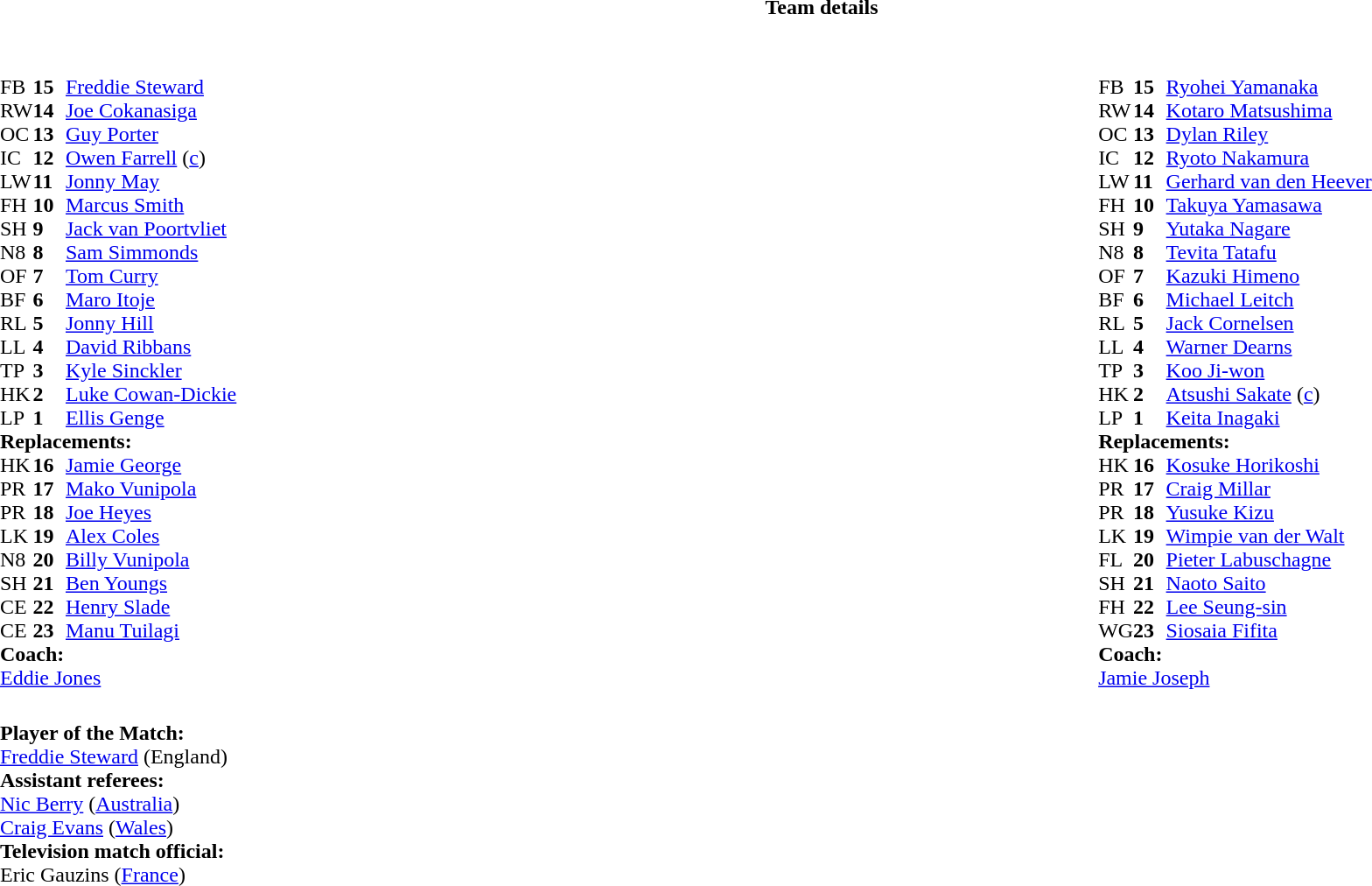<table border="0" style="width:100%;" class="collapsible collapsed">
<tr>
<th>Team details</th>
</tr>
<tr>
<td><br><table style="width:100%">
<tr>
<td style="vertical-align:top;width:50%"><br><table cellspacing="0" cellpadding="0">
<tr>
<th width="25"></th>
<th width="25"></th>
</tr>
<tr>
<td>FB</td>
<td><strong>15</strong></td>
<td><a href='#'>Freddie Steward</a></td>
</tr>
<tr>
<td>RW</td>
<td><strong>14</strong></td>
<td><a href='#'>Joe Cokanasiga</a></td>
<td></td>
<td></td>
</tr>
<tr>
<td>OC</td>
<td><strong>13</strong></td>
<td><a href='#'>Guy Porter</a></td>
<td></td>
<td></td>
</tr>
<tr>
<td>IC</td>
<td><strong>12</strong></td>
<td><a href='#'>Owen Farrell</a> (<a href='#'>c</a>)</td>
</tr>
<tr>
<td>LW</td>
<td><strong>11</strong></td>
<td><a href='#'>Jonny May</a></td>
<td></td>
</tr>
<tr>
<td>FH</td>
<td><strong>10</strong></td>
<td><a href='#'>Marcus Smith</a></td>
</tr>
<tr>
<td>SH</td>
<td><strong>9</strong></td>
<td><a href='#'>Jack van Poortvliet</a></td>
<td></td>
<td></td>
</tr>
<tr>
<td>N8</td>
<td><strong>8</strong></td>
<td><a href='#'>Sam Simmonds</a></td>
</tr>
<tr>
<td>OF</td>
<td><strong>7</strong></td>
<td><a href='#'>Tom Curry</a></td>
</tr>
<tr>
<td>BF</td>
<td><strong>6</strong></td>
<td><a href='#'>Maro Itoje</a></td>
</tr>
<tr>
<td>RL</td>
<td><strong>5</strong></td>
<td><a href='#'>Jonny Hill</a></td>
<td></td>
<td></td>
</tr>
<tr>
<td>LL</td>
<td><strong>4</strong></td>
<td><a href='#'>David Ribbans</a></td>
<td></td>
<td></td>
</tr>
<tr>
<td>TP</td>
<td><strong>3</strong></td>
<td><a href='#'>Kyle Sinckler</a></td>
<td></td>
<td></td>
</tr>
<tr>
<td>HK</td>
<td><strong>2</strong></td>
<td><a href='#'>Luke Cowan-Dickie</a></td>
<td></td>
<td></td>
</tr>
<tr>
<td>LP</td>
<td><strong>1</strong></td>
<td><a href='#'>Ellis Genge</a></td>
<td></td>
<td></td>
</tr>
<tr>
<td colspan="3"><strong>Replacements:</strong></td>
</tr>
<tr>
<td>HK</td>
<td><strong>16</strong></td>
<td><a href='#'>Jamie George</a></td>
<td></td>
<td></td>
</tr>
<tr>
<td>PR</td>
<td><strong>17</strong></td>
<td><a href='#'>Mako Vunipola</a></td>
<td></td>
<td></td>
</tr>
<tr>
<td>PR</td>
<td><strong>18</strong></td>
<td><a href='#'>Joe Heyes</a></td>
<td></td>
<td></td>
</tr>
<tr>
<td>LK</td>
<td><strong>19</strong></td>
<td><a href='#'>Alex Coles</a></td>
<td></td>
<td></td>
</tr>
<tr>
<td>N8</td>
<td><strong>20</strong></td>
<td><a href='#'>Billy Vunipola</a></td>
<td></td>
<td></td>
</tr>
<tr>
<td>SH</td>
<td><strong>21</strong></td>
<td><a href='#'>Ben Youngs</a></td>
<td></td>
<td></td>
</tr>
<tr>
<td>CE</td>
<td><strong>22</strong></td>
<td><a href='#'>Henry Slade</a></td>
<td></td>
<td></td>
</tr>
<tr>
<td>CE</td>
<td><strong>23</strong></td>
<td><a href='#'>Manu Tuilagi</a></td>
<td></td>
<td></td>
</tr>
<tr>
<td colspan="3"><strong>Coach:</strong></td>
</tr>
<tr>
<td colspan="3"> <a href='#'>Eddie Jones</a></td>
</tr>
</table>
</td>
<td style="vertical-align:top"></td>
<td style="vertical-align:top;width:50%"><br><table cellspacing="0" cellpadding="0" style="margin:auto">
<tr>
<th width="25"></th>
<th width="25"></th>
</tr>
<tr>
<td>FB</td>
<td><strong>15</strong></td>
<td><a href='#'>Ryohei Yamanaka</a></td>
</tr>
<tr>
<td>RW</td>
<td><strong>14</strong></td>
<td><a href='#'>Kotaro Matsushima</a></td>
</tr>
<tr>
<td>OC</td>
<td><strong>13</strong></td>
<td><a href='#'>Dylan Riley</a></td>
</tr>
<tr>
<td>IC</td>
<td><strong>12</strong></td>
<td><a href='#'>Ryoto Nakamura</a></td>
</tr>
<tr>
<td>LW</td>
<td><strong>11</strong></td>
<td><a href='#'>Gerhard van den Heever</a></td>
<td></td>
<td></td>
</tr>
<tr>
<td>FH</td>
<td><strong>10</strong></td>
<td><a href='#'>Takuya Yamasawa</a></td>
<td></td>
<td></td>
</tr>
<tr>
<td>SH</td>
<td><strong>9</strong></td>
<td><a href='#'>Yutaka Nagare</a></td>
<td></td>
<td></td>
</tr>
<tr>
<td>N8</td>
<td><strong>8</strong></td>
<td><a href='#'>Tevita Tatafu</a></td>
<td></td>
<td></td>
</tr>
<tr>
<td>OF</td>
<td><strong>7</strong></td>
<td><a href='#'>Kazuki Himeno</a></td>
</tr>
<tr>
<td>BF</td>
<td><strong>6</strong></td>
<td><a href='#'>Michael Leitch</a></td>
</tr>
<tr>
<td>RL</td>
<td><strong>5</strong></td>
<td><a href='#'>Jack Cornelsen</a></td>
<td></td>
<td></td>
</tr>
<tr>
<td>LL</td>
<td><strong>4</strong></td>
<td><a href='#'>Warner Dearns</a></td>
</tr>
<tr>
<td>TP</td>
<td><strong>3</strong></td>
<td><a href='#'>Koo Ji-won</a></td>
<td></td>
<td></td>
</tr>
<tr>
<td>HK</td>
<td><strong>2</strong></td>
<td><a href='#'>Atsushi Sakate</a> (<a href='#'>c</a>)</td>
</tr>
<tr>
<td>LP</td>
<td><strong>1</strong></td>
<td><a href='#'>Keita Inagaki</a></td>
<td></td>
<td></td>
<td></td>
</tr>
<tr>
<td colspan="3"><strong>Replacements:</strong></td>
</tr>
<tr>
<td>HK</td>
<td><strong>16</strong></td>
<td><a href='#'>Kosuke Horikoshi</a></td>
</tr>
<tr>
<td>PR</td>
<td><strong>17</strong></td>
<td><a href='#'>Craig Millar</a></td>
<td></td>
<td></td>
<td></td>
</tr>
<tr>
<td>PR</td>
<td><strong>18</strong></td>
<td><a href='#'>Yusuke Kizu</a></td>
<td></td>
<td></td>
</tr>
<tr>
<td>LK</td>
<td><strong>19</strong></td>
<td><a href='#'>Wimpie van der Walt</a></td>
<td></td>
<td></td>
</tr>
<tr>
<td>FL</td>
<td><strong>20</strong></td>
<td><a href='#'>Pieter Labuschagne</a></td>
<td></td>
<td></td>
</tr>
<tr>
<td>SH</td>
<td><strong>21</strong></td>
<td><a href='#'>Naoto Saito</a></td>
<td></td>
<td></td>
</tr>
<tr>
<td>FH</td>
<td><strong>22</strong></td>
<td><a href='#'>Lee Seung-sin</a></td>
<td></td>
<td></td>
</tr>
<tr>
<td>WG</td>
<td><strong>23</strong></td>
<td><a href='#'>Siosaia Fifita</a></td>
<td></td>
<td></td>
</tr>
<tr>
<td colspan="3"><strong>Coach:</strong></td>
</tr>
<tr>
<td colspan="3"> <a href='#'>Jamie Joseph</a></td>
</tr>
</table>
</td>
</tr>
</table>
<table style="width:100%">
<tr>
<td><br><strong>Player of the Match:</strong>
<br><a href='#'>Freddie Steward</a> (England)<br><strong>Assistant referees:</strong>
<br><a href='#'>Nic Berry</a> (<a href='#'>Australia</a>)
<br><a href='#'>Craig Evans</a> (<a href='#'>Wales</a>)
<br><strong>Television match official:</strong>
<br>Eric Gauzins (<a href='#'>France</a>)</td>
</tr>
</table>
</td>
</tr>
</table>
